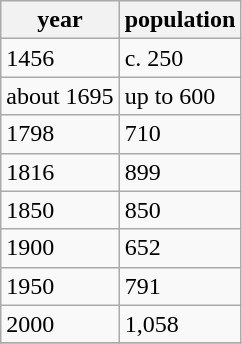<table class="wikitable">
<tr>
<th>year</th>
<th>population</th>
</tr>
<tr>
<td>1456</td>
<td>c. 250</td>
</tr>
<tr>
<td>about 1695</td>
<td>up to 600</td>
</tr>
<tr>
<td>1798</td>
<td>710</td>
</tr>
<tr>
<td>1816</td>
<td>899</td>
</tr>
<tr>
<td>1850</td>
<td>850</td>
</tr>
<tr>
<td>1900</td>
<td>652</td>
</tr>
<tr>
<td>1950</td>
<td>791</td>
</tr>
<tr>
<td>2000</td>
<td>1,058</td>
</tr>
<tr>
</tr>
</table>
